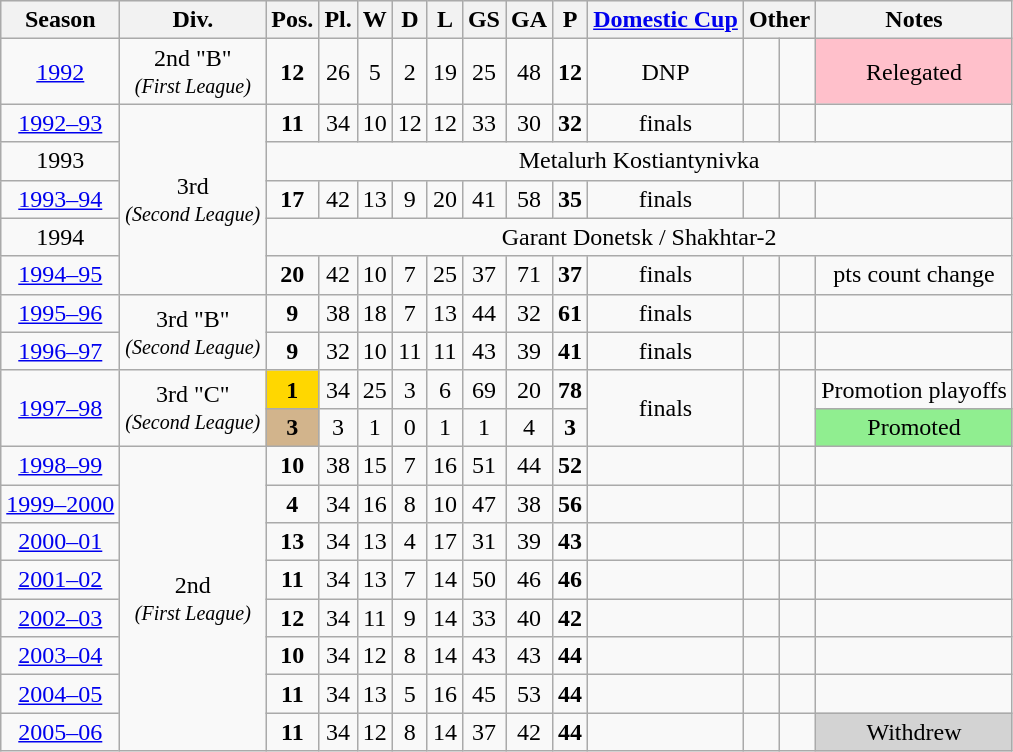<table class="wikitable" style="text-align:center;">
<tr style="background:#efefef;">
<th>Season</th>
<th>Div.</th>
<th>Pos.</th>
<th>Pl.</th>
<th>W</th>
<th>D</th>
<th>L</th>
<th>GS</th>
<th>GA</th>
<th>P</th>
<th><a href='#'>Domestic Cup</a></th>
<th colspan="2">Other</th>
<th>Notes</th>
</tr>
<tr>
<td style="text-align:center;"><a href='#'>1992</a></td>
<td style="text-align:center;">2nd "B"<br><small><em>(First League)</em></small></td>
<td style="text-align:center;"><strong>12</strong></td>
<td style="text-align:center;">26</td>
<td style="text-align:center;">5</td>
<td style="text-align:center;">2</td>
<td style="text-align:center;">19</td>
<td style="text-align:center;">25</td>
<td style="text-align:center;">48</td>
<td style="text-align:center;"><strong>12</strong></td>
<td style="text-align:center;">DNP</td>
<td style="text-align:center;"></td>
<td style="text-align:center;"></td>
<td style="text-align:center;" bgcolor=pink>Relegated</td>
</tr>
<tr>
<td style="text-align:center;"><a href='#'>1992–93</a></td>
<td style="text-align:center;" rowspan=5>3rd<br><small><em>(Second League)</em></small></td>
<td style="text-align:center;"><strong>11</strong></td>
<td style="text-align:center;">34</td>
<td style="text-align:center;">10</td>
<td style="text-align:center;">12</td>
<td style="text-align:center;">12</td>
<td style="text-align:center;">33</td>
<td style="text-align:center;">30</td>
<td style="text-align:center;"><strong>32</strong></td>
<td style="text-align:center;"> finals</td>
<td style="text-align:center;"></td>
<td style="text-align:center;"></td>
<td style="text-align:center;"></td>
</tr>
<tr>
<td>1993</td>
<td style="text-align:center;" colspan=12>Metalurh Kostiantynivka</td>
</tr>
<tr>
<td style="text-align:center;"><a href='#'>1993–94</a></td>
<td style="text-align:center;"><strong>17</strong></td>
<td style="text-align:center;">42</td>
<td style="text-align:center;">13</td>
<td style="text-align:center;">9</td>
<td style="text-align:center;">20</td>
<td style="text-align:center;">41</td>
<td style="text-align:center;">58</td>
<td style="text-align:center;"><strong>35</strong></td>
<td style="text-align:center;"> finals</td>
<td style="text-align:center;"></td>
<td style="text-align:center;"></td>
<td style="text-align:center;"></td>
</tr>
<tr>
<td>1994</td>
<td style="text-align:center;" colspan=12>Garant Donetsk / Shakhtar-2</td>
</tr>
<tr>
<td style="text-align:center;"><a href='#'>1994–95</a></td>
<td style="text-align:center;"><strong>20</strong></td>
<td style="text-align:center;">42</td>
<td style="text-align:center;">10</td>
<td style="text-align:center;">7</td>
<td style="text-align:center;">25</td>
<td style="text-align:center;">37</td>
<td style="text-align:center;">71</td>
<td style="text-align:center;"><strong>37</strong></td>
<td style="text-align:center;"> finals</td>
<td style="text-align:center;"></td>
<td style="text-align:center;"></td>
<td style="text-align:center;">pts count change</td>
</tr>
<tr>
<td style="text-align:center;"><a href='#'>1995–96</a></td>
<td style="text-align:center;" rowspan=2>3rd "B"<br><small><em>(Second League)</em></small></td>
<td style="text-align:center;"><strong>9</strong></td>
<td style="text-align:center;">38</td>
<td style="text-align:center;">18</td>
<td style="text-align:center;">7</td>
<td style="text-align:center;">13</td>
<td style="text-align:center;">44</td>
<td style="text-align:center;">32</td>
<td style="text-align:center;"><strong>61</strong></td>
<td style="text-align:center;"> finals</td>
<td style="text-align:center;"></td>
<td style="text-align:center;"></td>
<td style="text-align:center;"></td>
</tr>
<tr>
<td style="text-align:center;"><a href='#'>1996–97</a></td>
<td style="text-align:center;"><strong>9</strong></td>
<td style="text-align:center;">32</td>
<td style="text-align:center;">10</td>
<td style="text-align:center;">11</td>
<td style="text-align:center;">11</td>
<td style="text-align:center;">43</td>
<td style="text-align:center;">39</td>
<td style="text-align:center;"><strong>41</strong></td>
<td style="text-align:center;"> finals</td>
<td style="text-align:center;"></td>
<td style="text-align:center;"></td>
<td style="text-align:center;"></td>
</tr>
<tr>
<td style="text-align:center;" rowspan=2><a href='#'>1997–98</a></td>
<td style="text-align:center;" rowspan=2>3rd "C"<br><small><em>(Second League)</em></small></td>
<td style="text-align:center;" bgcolor=gold><strong>1</strong></td>
<td style="text-align:center;">34</td>
<td style="text-align:center;">25</td>
<td style="text-align:center;">3</td>
<td style="text-align:center;">6</td>
<td style="text-align:center;">69</td>
<td style="text-align:center;">20</td>
<td style="text-align:center;"><strong>78</strong></td>
<td style="text-align:center;" rowspan=2> finals</td>
<td style="text-align:center;" rowspan=2></td>
<td style="text-align:center;" rowspan=2></td>
<td style="text-align:center;">Promotion playoffs</td>
</tr>
<tr>
<td style="text-align:center;" bgcolor=tan><strong>3</strong></td>
<td style="text-align:center;">3</td>
<td style="text-align:center;">1</td>
<td style="text-align:center;">0</td>
<td style="text-align:center;">1</td>
<td style="text-align:center;">1</td>
<td style="text-align:center;">4</td>
<td style="text-align:center;"><strong>3</strong></td>
<td style="text-align:center;" bgcolor=lightgreen>Promoted</td>
</tr>
<tr>
<td style="text-align:center;"><a href='#'>1998–99</a></td>
<td style="text-align:center;" rowspan=8>2nd<br><small><em>(First League)</em></small></td>
<td style="text-align:center;"><strong>10</strong></td>
<td style="text-align:center;">38</td>
<td style="text-align:center;">15</td>
<td style="text-align:center;">7</td>
<td style="text-align:center;">16</td>
<td style="text-align:center;">51</td>
<td style="text-align:center;">44</td>
<td style="text-align:center;"><strong>52</strong></td>
<td style="text-align:center;"></td>
<td style="text-align:center;"></td>
<td style="text-align:center;"></td>
<td style="text-align:center;"></td>
</tr>
<tr>
<td style="text-align:center;"><a href='#'>1999–2000</a></td>
<td style="text-align:center;"><strong>4</strong></td>
<td style="text-align:center;">34</td>
<td style="text-align:center;">16</td>
<td style="text-align:center;">8</td>
<td style="text-align:center;">10</td>
<td style="text-align:center;">47</td>
<td style="text-align:center;">38</td>
<td style="text-align:center;"><strong>56</strong></td>
<td style="text-align:center;"></td>
<td style="text-align:center;"></td>
<td style="text-align:center;"></td>
<td style="text-align:center;"></td>
</tr>
<tr>
<td style="text-align:center;"><a href='#'>2000–01</a></td>
<td style="text-align:center;"><strong>13</strong></td>
<td style="text-align:center;">34</td>
<td style="text-align:center;">13</td>
<td style="text-align:center;">4</td>
<td style="text-align:center;">17</td>
<td style="text-align:center;">31</td>
<td style="text-align:center;">39</td>
<td style="text-align:center;"><strong>43</strong></td>
<td style="text-align:center;"></td>
<td style="text-align:center;"></td>
<td style="text-align:center;"></td>
<td style="text-align:center;"></td>
</tr>
<tr>
<td style="text-align:center;"><a href='#'>2001–02</a></td>
<td style="text-align:center;"><strong>11</strong></td>
<td style="text-align:center;">34</td>
<td style="text-align:center;">13</td>
<td style="text-align:center;">7</td>
<td style="text-align:center;">14</td>
<td style="text-align:center;">50</td>
<td style="text-align:center;">46</td>
<td style="text-align:center;"><strong>46</strong></td>
<td style="text-align:center;"></td>
<td style="text-align:center;"></td>
<td style="text-align:center;"></td>
<td style="text-align:center;"></td>
</tr>
<tr>
<td style="text-align:center;"><a href='#'>2002–03</a></td>
<td style="text-align:center;"><strong>12</strong></td>
<td style="text-align:center;">34</td>
<td style="text-align:center;">11</td>
<td style="text-align:center;">9</td>
<td style="text-align:center;">14</td>
<td style="text-align:center;">33</td>
<td style="text-align:center;">40</td>
<td style="text-align:center;"><strong>42</strong></td>
<td style="text-align:center;"></td>
<td style="text-align:center;"></td>
<td style="text-align:center;"></td>
<td style="text-align:center;"></td>
</tr>
<tr>
<td style="text-align:center;"><a href='#'>2003–04</a></td>
<td style="text-align:center;"><strong>10</strong></td>
<td style="text-align:center;">34</td>
<td style="text-align:center;">12</td>
<td style="text-align:center;">8</td>
<td style="text-align:center;">14</td>
<td style="text-align:center;">43</td>
<td style="text-align:center;">43</td>
<td style="text-align:center;"><strong>44</strong></td>
<td style="text-align:center;"></td>
<td style="text-align:center;"></td>
<td style="text-align:center;"></td>
<td style="text-align:center;"></td>
</tr>
<tr>
<td style="text-align:center;"><a href='#'>2004–05</a></td>
<td style="text-align:center;"><strong>11</strong></td>
<td style="text-align:center;">34</td>
<td style="text-align:center;">13</td>
<td style="text-align:center;">5</td>
<td style="text-align:center;">16</td>
<td style="text-align:center;">45</td>
<td style="text-align:center;">53</td>
<td style="text-align:center;"><strong>44</strong></td>
<td style="text-align:center;"></td>
<td style="text-align:center;"></td>
<td style="text-align:center;"></td>
<td style="text-align:center;"></td>
</tr>
<tr>
<td style="text-align:center;"><a href='#'>2005–06</a></td>
<td style="text-align:center;"><strong>11</strong></td>
<td style="text-align:center;">34</td>
<td style="text-align:center;">12</td>
<td style="text-align:center;">8</td>
<td style="text-align:center;">14</td>
<td style="text-align:center;">37</td>
<td style="text-align:center;">42</td>
<td style="text-align:center;"><strong>44</strong></td>
<td style="text-align:center;"></td>
<td style="text-align:center;"></td>
<td style="text-align:center;"></td>
<td style="text-align:center;" bgcolor=lightgrey>Withdrew</td>
</tr>
</table>
